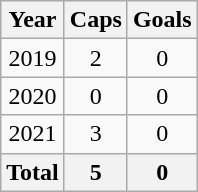<table class="wikitable" style="text-align: center;">
<tr>
<th>Year</th>
<th>Caps</th>
<th>Goals</th>
</tr>
<tr>
<td>2019</td>
<td>2</td>
<td>0</td>
</tr>
<tr>
<td>2020</td>
<td>0</td>
<td>0</td>
</tr>
<tr>
<td>2021</td>
<td>3</td>
<td>0</td>
</tr>
<tr>
<th>Total</th>
<th>5</th>
<th>0</th>
</tr>
</table>
